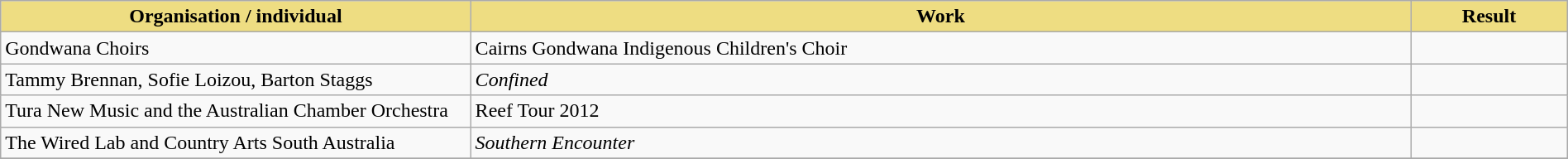<table class="wikitable" width=100%>
<tr>
<th style="width:30%;background:#EEDD82;">Organisation / individual</th>
<th style="width:60%;background:#EEDD82;">Work</th>
<th style="width:10%;background:#EEDD82;">Result<br></th>
</tr>
<tr>
<td>Gondwana Choirs</td>
<td>Cairns Gondwana Indigenous Children's Choir</td>
<td></td>
</tr>
<tr>
<td>Tammy Brennan, Sofie Loizou, Barton Staggs</td>
<td><em>Confined</em></td>
<td></td>
</tr>
<tr>
<td>Tura New Music and the Australian Chamber Orchestra</td>
<td>Reef Tour 2012</td>
<td></td>
</tr>
<tr>
<td>The Wired Lab and Country Arts South Australia</td>
<td><em>Southern Encounter</em></td>
<td></td>
</tr>
<tr>
</tr>
</table>
